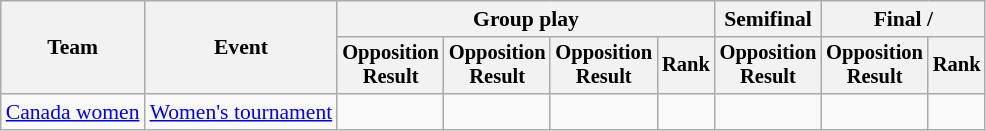<table class=wikitable style=font-size:90%;text-align:center>
<tr>
<th rowspan=2>Team</th>
<th rowspan=2>Event</th>
<th colspan=4>Group play</th>
<th>Semifinal</th>
<th colspan=2>Final / </th>
</tr>
<tr style=font-size:95%>
<th>Opposition<br>Result</th>
<th>Opposition<br>Result</th>
<th>Opposition<br>Result</th>
<th>Rank</th>
<th>Opposition<br>Result</th>
<th>Opposition<br>Result</th>
<th>Rank</th>
</tr>
<tr>
<td align=left><a href='#'>Canada women</a></td>
<td align=left><a href='#'>Women's tournament</a></td>
<td></td>
<td></td>
<td></td>
<td></td>
<td></td>
<td></td>
<td></td>
</tr>
</table>
